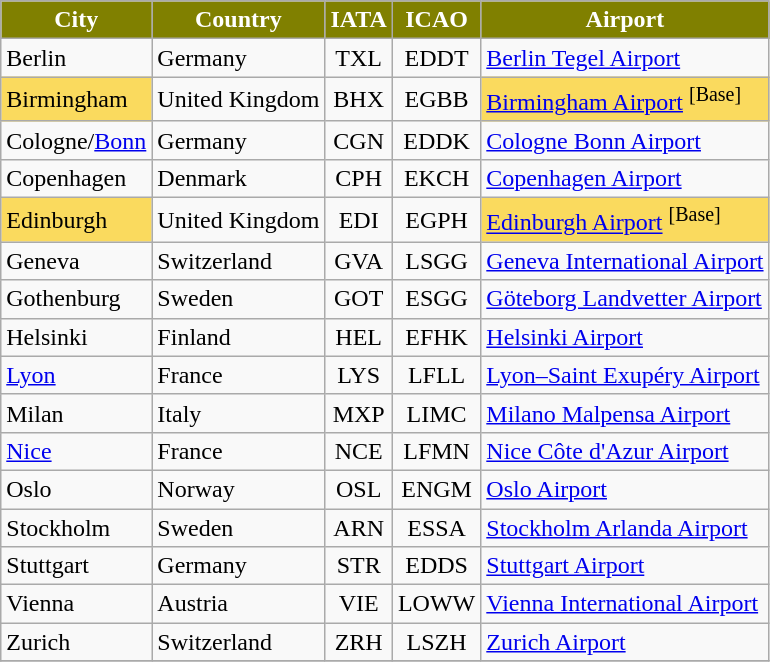<table class="sortable wikitable toccolours">
<tr>
<th style="background:olive; color:white;">City</th>
<th style="background:olive; color:white;">Country</th>
<th style="background:olive; color:white;">IATA</th>
<th style="background:olive; color:white;">ICAO</th>
<th style="background:olive; color:white;">Airport</th>
</tr>
<tr>
<td>Berlin</td>
<td>Germany</td>
<td align=center>TXL</td>
<td align=center>EDDT</td>
<td><a href='#'>Berlin Tegel Airport</a></td>
</tr>
<tr>
<td style="background:#fada5e;">Birmingham</td>
<td>United Kingdom</td>
<td align=center>BHX</td>
<td align=center>EGBB</td>
<td style="background:#fada5e;"><a href='#'>Birmingham Airport</a> <sup>[Base]</sup></td>
</tr>
<tr>
<td>Cologne/<a href='#'>Bonn</a></td>
<td>Germany</td>
<td align=center>CGN</td>
<td align=center>EDDK</td>
<td><a href='#'>Cologne Bonn Airport</a></td>
</tr>
<tr>
<td>Copenhagen</td>
<td>Denmark</td>
<td align=center>CPH</td>
<td align=center>EKCH</td>
<td><a href='#'>Copenhagen Airport</a></td>
</tr>
<tr>
<td style="background:#fada5e;">Edinburgh</td>
<td>United Kingdom</td>
<td align=center>EDI</td>
<td align=center>EGPH</td>
<td style="background:#fada5e;"><a href='#'>Edinburgh Airport</a> <sup>[Base]</sup></td>
</tr>
<tr>
<td>Geneva</td>
<td>Switzerland</td>
<td align=center>GVA</td>
<td align=center>LSGG</td>
<td><a href='#'>Geneva International Airport</a></td>
</tr>
<tr>
<td>Gothenburg</td>
<td>Sweden</td>
<td align=center>GOT</td>
<td align=center>ESGG</td>
<td><a href='#'>Göteborg Landvetter Airport</a></td>
</tr>
<tr>
<td>Helsinki</td>
<td>Finland</td>
<td align=center>HEL</td>
<td align=center>EFHK</td>
<td><a href='#'>Helsinki Airport</a></td>
</tr>
<tr>
<td><a href='#'>Lyon</a></td>
<td>France</td>
<td align=center>LYS</td>
<td align=center>LFLL</td>
<td><a href='#'>Lyon–Saint Exupéry Airport</a></td>
</tr>
<tr>
<td>Milan</td>
<td>Italy</td>
<td align=center>MXP</td>
<td align=center>LIMC</td>
<td><a href='#'>Milano Malpensa Airport</a></td>
</tr>
<tr>
<td><a href='#'>Nice</a></td>
<td>France</td>
<td align=center>NCE</td>
<td align=center>LFMN</td>
<td><a href='#'>Nice Côte d'Azur Airport</a></td>
</tr>
<tr>
<td>Oslo</td>
<td>Norway</td>
<td align=center>OSL</td>
<td align=center>ENGM</td>
<td><a href='#'>Oslo Airport</a></td>
</tr>
<tr>
<td>Stockholm</td>
<td>Sweden</td>
<td align=center>ARN</td>
<td align=center>ESSA</td>
<td><a href='#'>Stockholm Arlanda Airport</a></td>
</tr>
<tr>
<td>Stuttgart</td>
<td>Germany</td>
<td align=center>STR</td>
<td align=center>EDDS</td>
<td><a href='#'>Stuttgart Airport</a></td>
</tr>
<tr>
<td>Vienna</td>
<td>Austria</td>
<td align=center>VIE</td>
<td align=center>LOWW</td>
<td><a href='#'>Vienna International Airport</a></td>
</tr>
<tr>
<td>Zurich</td>
<td>Switzerland</td>
<td align=center>ZRH</td>
<td align=center>LSZH</td>
<td><a href='#'>Zurich Airport</a></td>
</tr>
<tr>
</tr>
</table>
